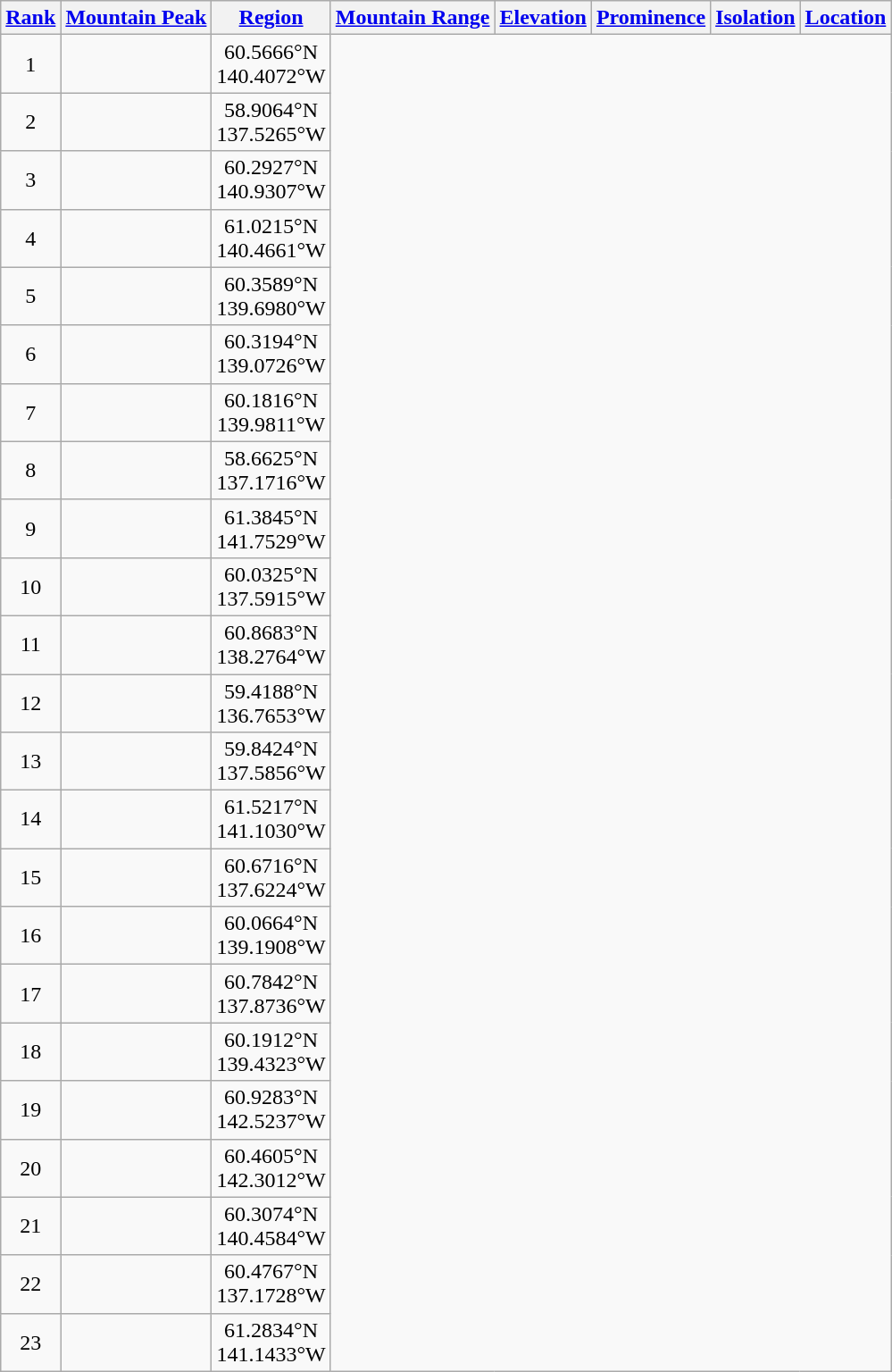<table class="wikitable sortable">
<tr>
<th><a href='#'>Rank</a></th>
<th><a href='#'>Mountain Peak</a></th>
<th><a href='#'>Region</a></th>
<th><a href='#'>Mountain Range</a></th>
<th><a href='#'>Elevation</a></th>
<th><a href='#'>Prominence</a></th>
<th><a href='#'>Isolation</a></th>
<th><a href='#'>Location</a></th>
</tr>
<tr>
<td align=center>1<br></td>
<td><br>
</td>
<td align=center>60.5666°N<br>140.4072°W</td>
</tr>
<tr>
<td align=center>2<br></td>
<td><br><br>
</td>
<td align=center>58.9064°N<br>137.5265°W</td>
</tr>
<tr>
<td align=center>3<br></td>
<td><br><br>
</td>
<td align=center>60.2927°N<br>140.9307°W</td>
</tr>
<tr>
<td align=center>4<br></td>
<td><br>
</td>
<td align=center>61.0215°N<br>140.4661°W</td>
</tr>
<tr>
<td align=center>5<br></td>
<td><br>
</td>
<td align=center>60.3589°N<br>139.6980°W</td>
</tr>
<tr>
<td align=center>6<br></td>
<td><br><br>
</td>
<td align=center>60.3194°N<br>139.0726°W</td>
</tr>
<tr>
<td align=center>7<br></td>
<td><br><br>
</td>
<td align=center>60.1816°N<br>139.9811°W</td>
</tr>
<tr>
<td align=center>8<br></td>
<td><br>
</td>
<td align=center>58.6625°N<br>137.1716°W</td>
</tr>
<tr>
<td align=center>9<br></td>
<td><br>
</td>
<td align=center>61.3845°N<br>141.7529°W</td>
</tr>
<tr>
<td align=center>10<br></td>
<td><br>
</td>
<td align=center>60.0325°N<br>137.5915°W</td>
</tr>
<tr>
<td align=center>11<br></td>
<td><br>
</td>
<td align=center>60.8683°N<br>138.2764°W</td>
</tr>
<tr>
<td align=center>12<br></td>
<td><br><br>
</td>
<td align=center>59.4188°N<br>136.7653°W</td>
</tr>
<tr>
<td align=center>13<br></td>
<td><br><br>
</td>
<td align=center>59.8424°N<br>137.5856°W</td>
</tr>
<tr>
<td align=center>14<br></td>
<td><br>
</td>
<td align=center>61.5217°N<br>141.1030°W</td>
</tr>
<tr>
<td align=center>15<br></td>
<td><br>
</td>
<td align=center>60.6716°N<br>137.6224°W</td>
</tr>
<tr>
<td align=center>16<br></td>
<td><br>
</td>
<td align=center>60.0664°N<br>139.1908°W</td>
</tr>
<tr>
<td align=center>17<br></td>
<td><br>
</td>
<td align=center>60.7842°N<br>137.8736°W</td>
</tr>
<tr>
<td align=center>18<br></td>
<td><br>
</td>
<td align=center>60.1912°N<br>139.4323°W</td>
</tr>
<tr>
<td align=center>19<br></td>
<td><br>
</td>
<td align=center>60.9283°N<br>142.5237°W</td>
</tr>
<tr>
<td align=center>20<br></td>
<td><br>
</td>
<td align=center>60.4605°N<br>142.3012°W</td>
</tr>
<tr>
<td align=center>21<br></td>
<td><br><br>
</td>
<td align=center>60.3074°N<br>140.4584°W</td>
</tr>
<tr>
<td align=center>22<br></td>
<td><br>
</td>
<td align=center>60.4767°N<br>137.1728°W</td>
</tr>
<tr>
<td align=center>23<br></td>
<td><br>
</td>
<td align=center>61.2834°N<br>141.1433°W</td>
</tr>
</table>
